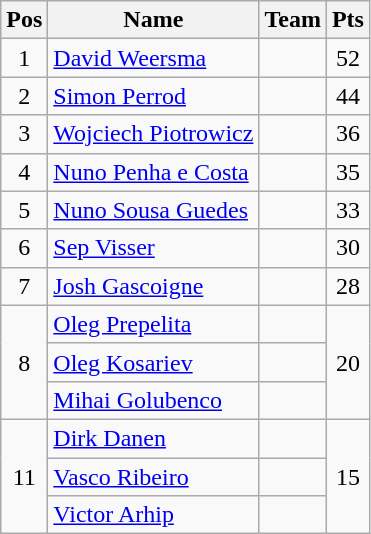<table class="wikitable" style="text-align:center">
<tr>
<th>Pos</th>
<th>Name</th>
<th>Team</th>
<th>Pts</th>
</tr>
<tr>
<td>1</td>
<td align="left"><a href='#'>David Weersma</a></td>
<td align="left"></td>
<td>52</td>
</tr>
<tr>
<td>2</td>
<td align="left"><a href='#'>Simon Perrod</a></td>
<td align="left"></td>
<td>44</td>
</tr>
<tr>
<td>3</td>
<td align="left"><a href='#'>Wojciech Piotrowicz</a></td>
<td align="left"></td>
<td>36</td>
</tr>
<tr>
<td>4</td>
<td align="left"><a href='#'>Nuno Penha e Costa</a></td>
<td align="left"></td>
<td>35</td>
</tr>
<tr>
<td>5</td>
<td align="left"><a href='#'>Nuno Sousa Guedes</a></td>
<td align="left"></td>
<td>33</td>
</tr>
<tr>
<td>6</td>
<td align="left"><a href='#'>Sep Visser</a></td>
<td align="left"></td>
<td>30</td>
</tr>
<tr>
<td>7</td>
<td align="left"><a href='#'>Josh Gascoigne</a></td>
<td align="left"></td>
<td>28</td>
</tr>
<tr>
<td rowspan=3>8</td>
<td align="left"><a href='#'>Oleg Prepelita</a></td>
<td align="left"></td>
<td rowspan=3>20</td>
</tr>
<tr>
<td align="left"><a href='#'>Oleg Kosariev</a></td>
<td align="left"></td>
</tr>
<tr>
<td align="left"><a href='#'>Mihai Golubenco</a></td>
<td align="left"></td>
</tr>
<tr>
<td rowspan=3>11</td>
<td align="left"><a href='#'>Dirk Danen</a></td>
<td align="left"></td>
<td rowspan=3>15</td>
</tr>
<tr>
<td align="left"><a href='#'>Vasco Ribeiro</a></td>
<td align="left"></td>
</tr>
<tr>
<td align="left"><a href='#'>Victor Arhip</a></td>
<td align="left"></td>
</tr>
</table>
